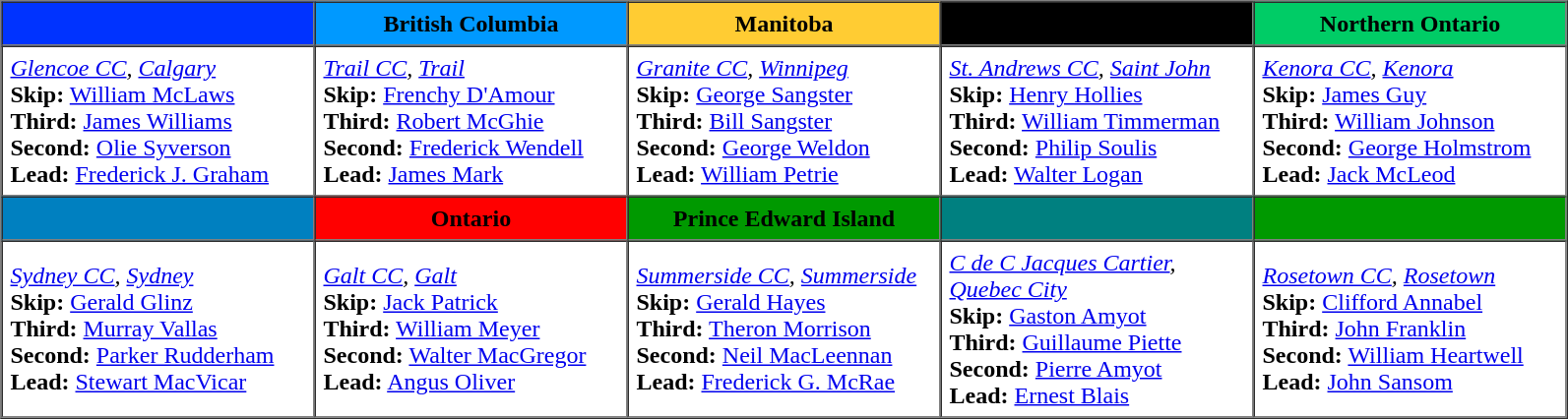<table - border=1 cellpadding=5 cellspacing=0>
<tr>
<th bgcolor=#0033FF width=200></th>
<th style="background:#09f; width:200px;">British Columbia</th>
<th style="background:#FFCC33; width:200px;">Manitoba</th>
<th bgcolor=#000000 width=200></th>
<th style="background:#0c6; width:200px;">Northern Ontario</th>
</tr>
<tr>
<td><em><a href='#'>Glencoe CC</a>, <a href='#'>Calgary</a></em><br><strong>Skip:</strong> <a href='#'>William McLaws</a><br>
<strong>Third:</strong> <a href='#'>James Williams</a><br>
<strong>Second:</strong> <a href='#'>Olie Syverson</a><br>
<strong>Lead:</strong> <a href='#'>Frederick J. Graham</a></td>
<td><em><a href='#'>Trail CC</a>, <a href='#'>Trail</a></em><br><strong>Skip:</strong> <a href='#'>Frenchy D'Amour</a><br>
<strong>Third:</strong> <a href='#'>Robert McGhie</a><br>
<strong>Second:</strong> <a href='#'>Frederick Wendell</a><br>
<strong>Lead:</strong> <a href='#'>James Mark</a></td>
<td><em><a href='#'>Granite CC</a>, <a href='#'>Winnipeg</a></em><br><strong>Skip:</strong> <a href='#'>George Sangster</a><br>
<strong>Third:</strong> <a href='#'>Bill Sangster</a><br>
<strong>Second:</strong> <a href='#'>George Weldon</a><br>
<strong>Lead:</strong> <a href='#'>William Petrie</a></td>
<td><em><a href='#'>St. Andrews CC</a>, <a href='#'>Saint John</a></em><br><strong>Skip:</strong> <a href='#'>Henry Hollies</a><br>
<strong>Third:</strong> <a href='#'>William Timmerman</a><br>
<strong>Second:</strong> <a href='#'>Philip Soulis</a><br>
<strong>Lead:</strong> <a href='#'>Walter Logan</a></td>
<td><em><a href='#'>Kenora CC</a>, <a href='#'>Kenora</a></em><br><strong>Skip:</strong> <a href='#'>James Guy</a><br>
<strong>Third:</strong> <a href='#'>William Johnson</a><br>
<strong>Second:</strong> <a href='#'>George Holmstrom</a><br>
<strong>Lead:</strong> <a href='#'>Jack McLeod</a></td>
</tr>
<tr border=1 cellpadding=5 cellspacing=0>
<th bgcolor=#0080C0 width=200></th>
<th bgcolor=#FF0000 width=200>Ontario</th>
<th style="background:#090; width:200px;">Prince Edward Island</th>
<th style="background:#008080; width:200px;"></th>
<th bgcolor=#009900 width=200></th>
</tr>
<tr>
<td><em><a href='#'>Sydney CC</a>, <a href='#'>Sydney</a></em><br><strong>Skip:</strong> <a href='#'>Gerald Glinz</a><br>
<strong>Third:</strong> <a href='#'>Murray Vallas</a><br>
<strong>Second:</strong> <a href='#'>Parker Rudderham</a><br>
<strong>Lead:</strong> <a href='#'>Stewart MacVicar</a></td>
<td><em><a href='#'>Galt CC</a>, <a href='#'>Galt</a></em><br><strong>Skip:</strong> <a href='#'>Jack Patrick</a><br>
<strong>Third:</strong> <a href='#'>William Meyer</a><br>
<strong>Second:</strong> <a href='#'>Walter MacGregor</a><br>
<strong>Lead:</strong> <a href='#'>Angus Oliver</a></td>
<td><em><a href='#'>Summerside CC</a>, <a href='#'>Summerside</a></em><br><strong>Skip:</strong> <a href='#'>Gerald Hayes</a><br>
<strong>Third:</strong> <a href='#'>Theron Morrison</a><br>
<strong>Second:</strong> <a href='#'>Neil MacLeennan</a><br>
<strong>Lead:</strong> <a href='#'>Frederick G. McRae</a></td>
<td><em><a href='#'>C de C Jacques Cartier</a>, <a href='#'>Quebec City</a></em><br><strong>Skip:</strong> <a href='#'>Gaston Amyot</a><br>
<strong>Third:</strong> <a href='#'>Guillaume Piette</a><br>
<strong>Second:</strong> <a href='#'>Pierre Amyot</a><br>
<strong>Lead:</strong> <a href='#'>Ernest Blais</a></td>
<td><em><a href='#'>Rosetown CC</a>, <a href='#'>Rosetown</a></em><br><strong>Skip:</strong> <a href='#'>Clifford Annabel</a><br>
<strong>Third:</strong> <a href='#'>John Franklin</a><br>
<strong>Second:</strong> <a href='#'>William Heartwell</a><br>
<strong>Lead:</strong> <a href='#'>John Sansom</a></td>
</tr>
</table>
